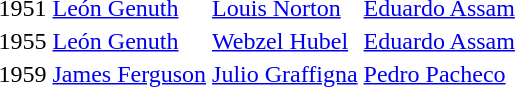<table>
<tr>
<td>1951</td>
<td><a href='#'>León Genuth</a><br></td>
<td><a href='#'>Louis Norton</a><br></td>
<td><a href='#'>Eduardo Assam</a><br></td>
</tr>
<tr>
<td>1955</td>
<td><a href='#'>León Genuth</a><br></td>
<td><a href='#'>Webzel Hubel</a><br></td>
<td><a href='#'>Eduardo Assam</a><br></td>
</tr>
<tr>
<td>1959</td>
<td><a href='#'>James Ferguson</a><br></td>
<td><a href='#'>Julio Graffigna</a><br></td>
<td><a href='#'>Pedro Pacheco</a><br></td>
</tr>
</table>
